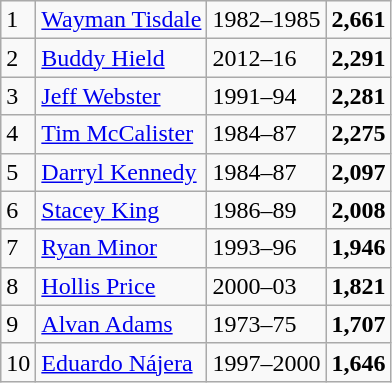<table class="wikitable">
<tr>
<td>1</td>
<td><a href='#'>Wayman Tisdale</a></td>
<td>1982–1985</td>
<td><strong>2,661</strong></td>
</tr>
<tr>
<td>2</td>
<td><a href='#'>Buddy Hield</a></td>
<td>2012–16</td>
<td><strong>2,291</strong></td>
</tr>
<tr>
<td>3</td>
<td><a href='#'>Jeff Webster</a></td>
<td>1991–94</td>
<td><strong>2,281</strong></td>
</tr>
<tr>
<td>4</td>
<td><a href='#'>Tim McCalister</a></td>
<td>1984–87</td>
<td><strong>2,275</strong></td>
</tr>
<tr>
<td>5</td>
<td><a href='#'>Darryl Kennedy</a></td>
<td>1984–87</td>
<td><strong>2,097</strong></td>
</tr>
<tr>
<td>6</td>
<td><a href='#'>Stacey King</a></td>
<td>1986–89</td>
<td><strong>2,008</strong></td>
</tr>
<tr>
<td>7</td>
<td><a href='#'>Ryan Minor</a></td>
<td>1993–96</td>
<td><strong>1,946</strong></td>
</tr>
<tr>
<td>8</td>
<td><a href='#'>Hollis Price</a></td>
<td>2000–03</td>
<td><strong>1,821</strong></td>
</tr>
<tr>
<td>9</td>
<td><a href='#'>Alvan Adams</a></td>
<td>1973–75</td>
<td><strong>1,707</strong></td>
</tr>
<tr>
<td>10</td>
<td><a href='#'>Eduardo Nájera</a></td>
<td>1997–2000</td>
<td><strong>1,646</strong></td>
</tr>
</table>
